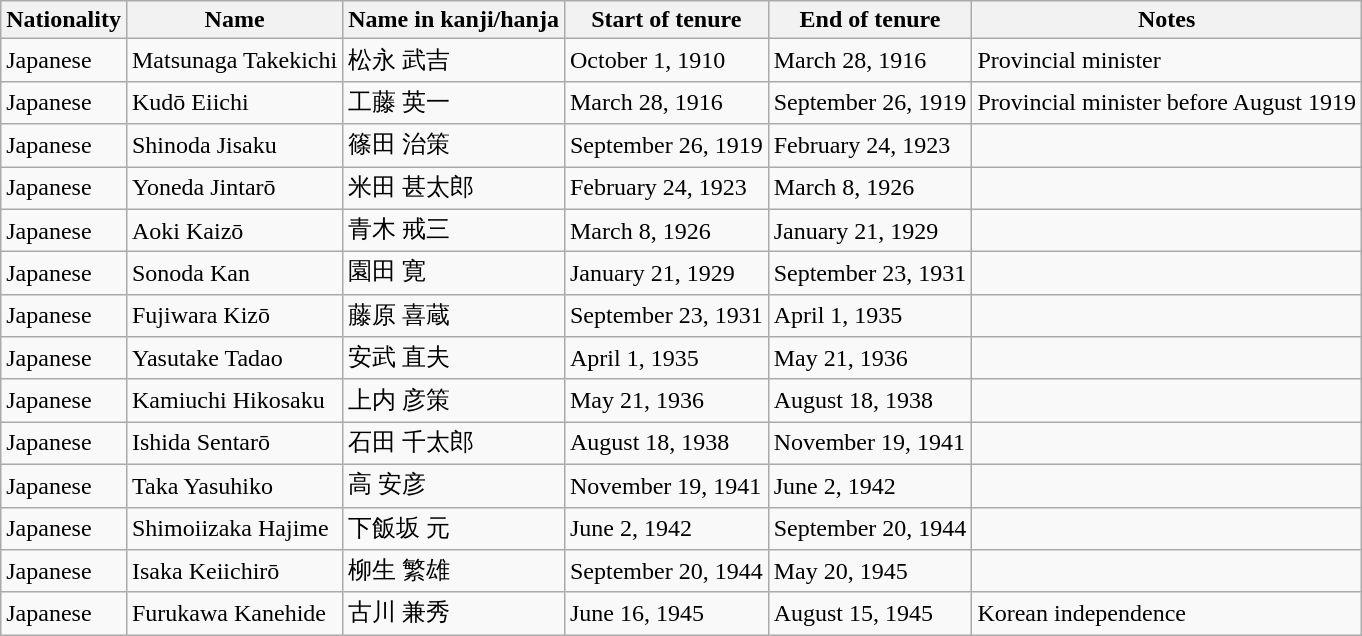<table class="wikitable">
<tr>
<th>Nationality</th>
<th>Name</th>
<th>Name in kanji/hanja</th>
<th>Start of tenure</th>
<th>End of tenure</th>
<th>Notes</th>
</tr>
<tr>
<td><span>Japanese</span></td>
<td>Matsunaga Takekichi</td>
<td>松永 武吉</td>
<td>October 1, 1910</td>
<td>March 28, 1916</td>
<td>Provincial minister</td>
</tr>
<tr>
<td><span>Japanese</span></td>
<td>Kudō Eiichi</td>
<td>工藤 英一</td>
<td>March 28, 1916</td>
<td>September 26, 1919</td>
<td>Provincial minister before August 1919</td>
</tr>
<tr>
<td><span>Japanese</span></td>
<td>Shinoda Jisaku</td>
<td>篠田 治策</td>
<td>September 26, 1919</td>
<td>February 24, 1923</td>
<td></td>
</tr>
<tr>
<td><span>Japanese</span></td>
<td>Yoneda Jintarō</td>
<td>米田 甚太郎</td>
<td>February 24, 1923</td>
<td>March 8, 1926</td>
<td></td>
</tr>
<tr>
<td><span>Japanese</span></td>
<td>Aoki Kaizō</td>
<td>青木 戒三</td>
<td>March 8, 1926</td>
<td>January 21, 1929</td>
<td></td>
</tr>
<tr>
<td><span>Japanese</span></td>
<td>Sonoda Kan</td>
<td>園田 寛</td>
<td>January 21, 1929</td>
<td>September 23, 1931</td>
<td></td>
</tr>
<tr>
<td><span>Japanese</span></td>
<td>Fujiwara Kizō</td>
<td>藤原 喜蔵</td>
<td>September 23, 1931</td>
<td>April 1, 1935</td>
<td></td>
</tr>
<tr>
<td><span>Japanese</span></td>
<td>Yasutake Tadao</td>
<td>安武 直夫</td>
<td>April 1, 1935</td>
<td>May 21, 1936</td>
<td></td>
</tr>
<tr>
<td><span>Japanese</span></td>
<td>Kamiuchi Hikosaku</td>
<td>上内 彦策</td>
<td>May 21, 1936</td>
<td>August 18, 1938</td>
<td></td>
</tr>
<tr>
<td><span>Japanese</span></td>
<td>Ishida Sentarō</td>
<td>石田 千太郎</td>
<td>August 18, 1938</td>
<td>November 19, 1941</td>
<td></td>
</tr>
<tr>
<td><span>Japanese</span></td>
<td>Taka Yasuhiko</td>
<td>高 安彦</td>
<td>November 19, 1941</td>
<td>June 2, 1942</td>
<td></td>
</tr>
<tr>
<td><span>Japanese</span></td>
<td>Shimoiizaka Hajime</td>
<td>下飯坂 元</td>
<td>June 2, 1942</td>
<td>September 20, 1944</td>
<td></td>
</tr>
<tr>
<td><span>Japanese</span></td>
<td>Isaka Keiichirō</td>
<td>柳生 繁雄</td>
<td>September 20, 1944</td>
<td>May 20, 1945</td>
<td></td>
</tr>
<tr>
<td><span>Japanese</span></td>
<td>Furukawa Kanehide</td>
<td>古川 兼秀</td>
<td>June 16, 1945</td>
<td>August 15, 1945</td>
<td>Korean independence</td>
</tr>
</table>
